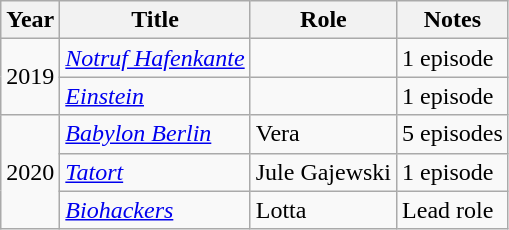<table class="wikitable sortable">
<tr>
<th>Year</th>
<th>Title</th>
<th>Role</th>
<th class="unsortable">Notes</th>
</tr>
<tr>
<td rowspan=2>2019</td>
<td><em><a href='#'>Notruf Hafenkante</a></em></td>
<td></td>
<td>1 episode</td>
</tr>
<tr>
<td><em><a href='#'>Einstein</a></em></td>
<td></td>
<td>1 episode</td>
</tr>
<tr>
<td rowspan=3>2020</td>
<td><em><a href='#'>Babylon Berlin</a></em></td>
<td>Vera</td>
<td>5 episodes</td>
</tr>
<tr>
<td><em><a href='#'>Tatort</a></em></td>
<td>Jule Gajewski</td>
<td>1 episode</td>
</tr>
<tr>
<td><em><a href='#'>Biohackers</a></em></td>
<td>Lotta</td>
<td>Lead role</td>
</tr>
</table>
